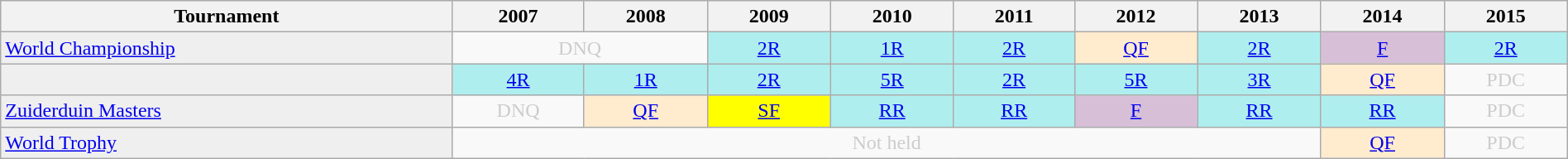<table class="wikitable" style="width:100%; margin:0">
<tr>
<th>Tournament</th>
<th>2007</th>
<th>2008</th>
<th>2009</th>
<th>2010</th>
<th>2011</th>
<th>2012</th>
<th>2013</th>
<th>2014</th>
<th>2015</th>
</tr>
<tr>
<td style="background:#efefef;"><a href='#'>World Championship</a></td>
<td colspan="2" style="text-align:center; color:#ccc;">DNQ</td>
<td style="text-align:center; background:#afeeee;"><a href='#'>2R</a></td>
<td style="text-align:center; background:#afeeee;"><a href='#'>1R</a></td>
<td style="text-align:center; background:#afeeee;"><a href='#'>2R</a></td>
<td style="text-align:center; background:#ffebcd;"><a href='#'>QF</a></td>
<td style="text-align:center; background:#afeeee;"><a href='#'>2R</a></td>
<td style="text-align:center; background:#D8BFD8;"><a href='#'>F</a></td>
<td style="text-align:center; background:#afeeee;"><a href='#'>2R</a></td>
</tr>
<tr>
<td style="background:#efefef;"></td>
<td style="text-align:center; background:#afeeee;"><a href='#'>4R</a></td>
<td style="text-align:center; background:#afeeee;"><a href='#'>1R</a></td>
<td style="text-align:center; background:#afeeee;"><a href='#'>2R</a></td>
<td style="text-align:center; background:#afeeee;"><a href='#'>5R</a></td>
<td style="text-align:center; background:#afeeee;"><a href='#'>2R</a></td>
<td style="text-align:center; background:#afeeee;"><a href='#'>5R</a></td>
<td style="text-align:center; background:#afeeee;"><a href='#'>3R</a></td>
<td style="text-align:center; background:#ffebcd;"><a href='#'>QF</a></td>
<td style="text-align:center; color:#ccc;">PDC</td>
</tr>
<tr>
<td style="background:#efefef;"><a href='#'>Zuiderduin Masters</a></td>
<td style="text-align:center; color:#ccc;">DNQ</td>
<td style="text-align:center; background:#ffebcd;"><a href='#'>QF</a></td>
<td style="text-align:center; background:yellow;"><a href='#'>SF</a></td>
<td style="text-align:center; background:#afeeee;"><a href='#'>RR</a></td>
<td style="text-align:center; background:#afeeee;"><a href='#'>RR</a></td>
<td style="text-align:center; background:#d8bfd8;"><a href='#'>F</a></td>
<td style="text-align:center; background:#afeeee;"><a href='#'>RR</a></td>
<td style="text-align:center; background:#afeeee;"><a href='#'>RR</a></td>
<td style="text-align:center; color:#ccc;">PDC</td>
</tr>
<tr>
<td style="background:#efefef;"><a href='#'>World Trophy</a></td>
<td colspan="7" style="text-align:center; color:#ccc;">Not held</td>
<td style="text-align:center; background:#ffebcd;"><a href='#'>QF</a></td>
<td style="text-align:center; color:#ccc;">PDC</td>
</tr>
</table>
